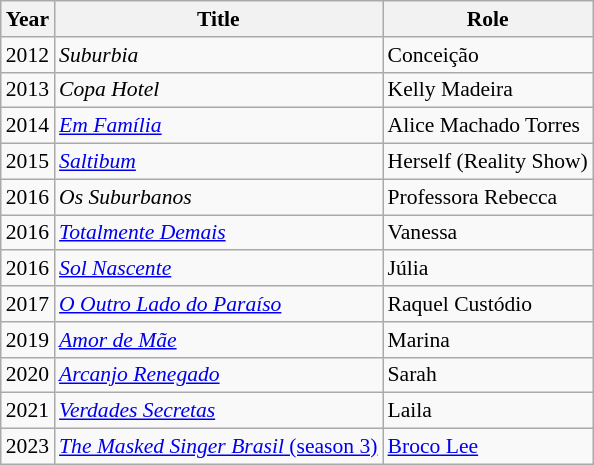<table class="wikitable" style="font-size: 90%;">
<tr>
<th>Year</th>
<th>Title</th>
<th>Role</th>
</tr>
<tr>
<td>2012</td>
<td><em>Suburbia</em></td>
<td>Conceição</td>
</tr>
<tr>
<td>2013</td>
<td><em>Copa Hotel</em></td>
<td>Kelly Madeira</td>
</tr>
<tr>
<td>2014</td>
<td><em><a href='#'>Em Família</a></em></td>
<td>Alice Machado Torres</td>
</tr>
<tr>
<td>2015</td>
<td><em><a href='#'>Saltibum</a></em></td>
<td>Herself (Reality Show)</td>
</tr>
<tr>
<td>2016</td>
<td><em>Os Suburbanos</em></td>
<td>Professora Rebecca</td>
</tr>
<tr>
<td>2016</td>
<td><em><a href='#'>Totalmente Demais</a></em></td>
<td>Vanessa</td>
</tr>
<tr>
<td>2016</td>
<td><em><a href='#'>Sol Nascente</a></em></td>
<td>Júlia</td>
</tr>
<tr>
<td>2017</td>
<td><em><a href='#'>O Outro Lado do Paraíso</a></em></td>
<td>Raquel Custódio</td>
</tr>
<tr>
<td>2019</td>
<td><em><a href='#'>Amor de Mãe</a></em></td>
<td>Marina</td>
</tr>
<tr>
<td>2020</td>
<td><em><a href='#'>Arcanjo Renegado</a></em></td>
<td>Sarah</td>
</tr>
<tr>
<td>2021</td>
<td><em><a href='#'>Verdades Secretas</a></em></td>
<td>Laila</td>
</tr>
<tr>
<td>2023</td>
<td><a href='#'><em>The Masked Singer Brasil</em> (season 3)</a></td>
<td><a href='#'>Broco Lee</a></td>
</tr>
</table>
